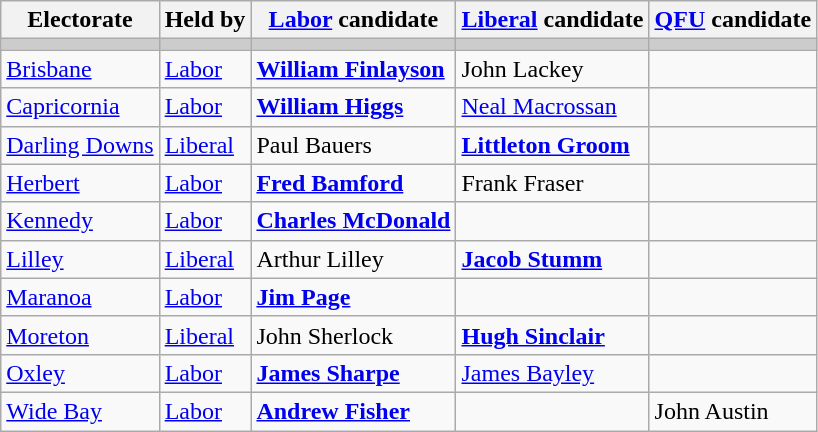<table class="wikitable">
<tr>
<th>Electorate</th>
<th>Held by</th>
<th><a href='#'>Labor</a> candidate</th>
<th><a href='#'>Liberal</a> candidate</th>
<th><a href='#'>QFU</a> candidate</th>
</tr>
<tr bgcolor="#cccccc">
<td></td>
<td></td>
<td></td>
<td></td>
<td></td>
</tr>
<tr>
<td><a href='#'>Brisbane</a></td>
<td><a href='#'>Labor</a></td>
<td><strong><a href='#'>William Finlayson</a></strong></td>
<td>John Lackey</td>
<td></td>
</tr>
<tr>
<td><a href='#'>Capricornia</a></td>
<td><a href='#'>Labor</a></td>
<td><strong><a href='#'>William Higgs</a></strong></td>
<td><a href='#'>Neal Macrossan</a></td>
<td></td>
</tr>
<tr>
<td><a href='#'>Darling Downs</a></td>
<td><a href='#'>Liberal</a></td>
<td>Paul Bauers</td>
<td><strong><a href='#'>Littleton Groom</a></strong></td>
<td></td>
</tr>
<tr>
<td><a href='#'>Herbert</a></td>
<td><a href='#'>Labor</a></td>
<td><strong><a href='#'>Fred Bamford</a></strong></td>
<td>Frank Fraser</td>
<td></td>
</tr>
<tr>
<td><a href='#'>Kennedy</a></td>
<td><a href='#'>Labor</a></td>
<td><strong><a href='#'>Charles McDonald</a></strong></td>
<td></td>
<td></td>
</tr>
<tr>
<td><a href='#'>Lilley</a></td>
<td><a href='#'>Liberal</a></td>
<td>Arthur Lilley</td>
<td><strong><a href='#'>Jacob Stumm</a></strong></td>
<td></td>
</tr>
<tr>
<td><a href='#'>Maranoa</a></td>
<td><a href='#'>Labor</a></td>
<td><strong><a href='#'>Jim Page</a></strong></td>
<td></td>
<td></td>
</tr>
<tr>
<td><a href='#'>Moreton</a></td>
<td><a href='#'>Liberal</a></td>
<td>John Sherlock</td>
<td><strong><a href='#'>Hugh Sinclair</a></strong></td>
<td></td>
</tr>
<tr>
<td><a href='#'>Oxley</a></td>
<td><a href='#'>Labor</a></td>
<td><strong><a href='#'>James Sharpe</a></strong></td>
<td><a href='#'>James Bayley</a></td>
<td></td>
</tr>
<tr>
<td><a href='#'>Wide Bay</a></td>
<td><a href='#'>Labor</a></td>
<td><strong><a href='#'>Andrew Fisher</a></strong></td>
<td></td>
<td>John Austin</td>
</tr>
</table>
